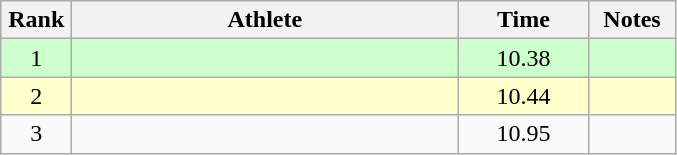<table class=wikitable style="text-align:center">
<tr>
<th width=40>Rank</th>
<th width=250>Athlete</th>
<th width=80>Time</th>
<th width=50>Notes</th>
</tr>
<tr bgcolor="ccffcc">
<td>1</td>
<td align=left></td>
<td>10.38</td>
<td></td>
</tr>
<tr bgcolor="ffffcc">
<td>2</td>
<td align=left></td>
<td>10.44</td>
<td></td>
</tr>
<tr>
<td>3</td>
<td align=left></td>
<td>10.95</td>
<td></td>
</tr>
</table>
